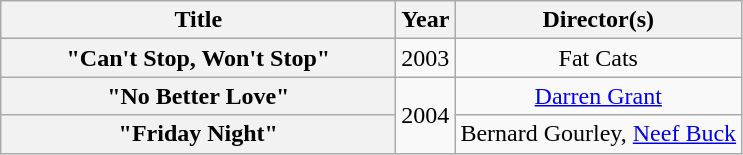<table class="wikitable plainrowheaders" style="text-align:center;">
<tr>
<th scope="col" style="width:16em;">Title</th>
<th scope="col">Year</th>
<th scope="col">Director(s)</th>
</tr>
<tr>
<th scope="row">"Can't Stop, Won't Stop"</th>
<td>2003</td>
<td>Fat Cats</td>
</tr>
<tr>
<th scope="row">"No Better Love"</th>
<td rowspan="2">2004</td>
<td><a href='#'>Darren Grant</a></td>
</tr>
<tr>
<th scope="row">"Friday Night"</th>
<td>Bernard Gourley, <a href='#'>Neef Buck</a></td>
</tr>
</table>
